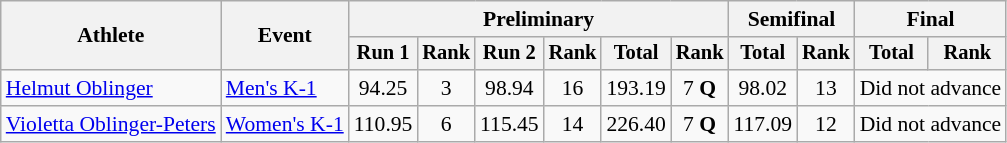<table class=wikitable style="font-size:90%;">
<tr>
<th rowspan="2">Athlete</th>
<th rowspan="2">Event</th>
<th colspan="6">Preliminary</th>
<th colspan="2">Semifinal</th>
<th colspan="6">Final</th>
</tr>
<tr style="font-size:95%">
<th>Run 1</th>
<th>Rank</th>
<th>Run 2</th>
<th>Rank</th>
<th>Total</th>
<th>Rank</th>
<th>Total</th>
<th>Rank</th>
<th>Total</th>
<th>Rank</th>
</tr>
<tr align=center>
<td align=left><a href='#'>Helmut Oblinger</a></td>
<td align=left><a href='#'>Men's K-1</a></td>
<td>94.25</td>
<td>3</td>
<td>98.94</td>
<td>16</td>
<td>193.19</td>
<td>7 <strong>Q</strong></td>
<td>98.02</td>
<td>13</td>
<td colspan=2>Did not advance</td>
</tr>
<tr align=center>
<td align=left><a href='#'>Violetta Oblinger-Peters</a></td>
<td align=left><a href='#'>Women's K-1</a></td>
<td>110.95</td>
<td>6</td>
<td>115.45</td>
<td>14</td>
<td>226.40</td>
<td>7 <strong>Q</strong></td>
<td>117.09</td>
<td>12</td>
<td colspan=2>Did not advance</td>
</tr>
</table>
